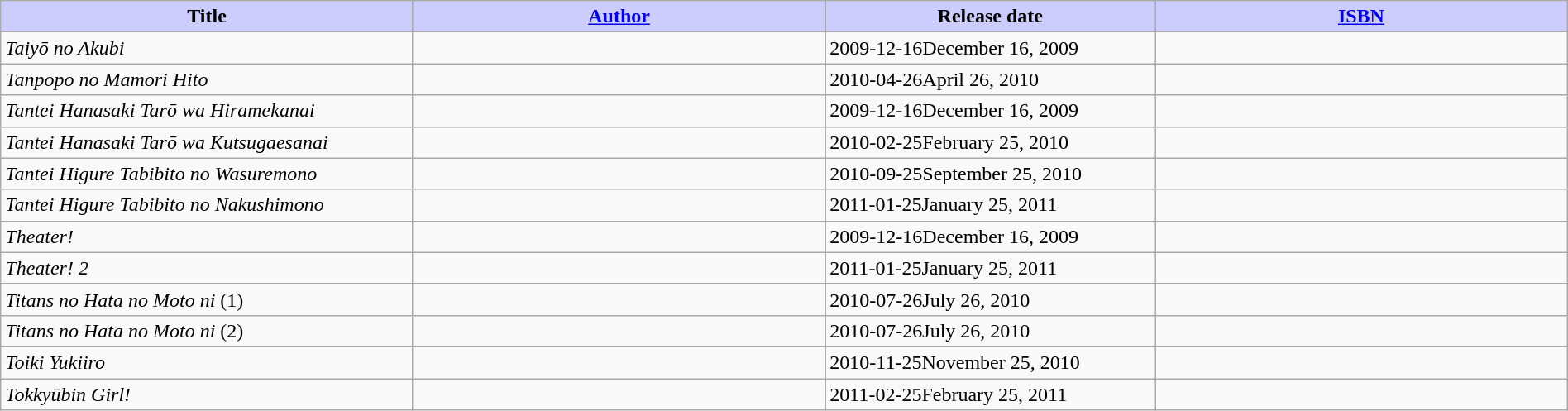<table class="wikitable" style="width: 100%;">
<tr>
<th width=25% style="background:#ccf;">Title</th>
<th width=25% style="background:#ccf;"><a href='#'>Author</a></th>
<th width=20% style="background:#ccf;">Release date</th>
<th width=25% style="background:#ccf;"><a href='#'>ISBN</a></th>
</tr>
<tr>
<td><em>Taiyō no Akubi</em></td>
<td></td>
<td><span>2009-12-16</span>December 16, 2009</td>
<td></td>
</tr>
<tr>
<td><em>Tanpopo no Mamori Hito</em></td>
<td></td>
<td><span>2010-04-26</span>April 26, 2010</td>
<td></td>
</tr>
<tr>
<td><em>Tantei Hanasaki Tarō wa Hiramekanai</em></td>
<td></td>
<td><span>2009-12-16</span>December 16, 2009</td>
<td></td>
</tr>
<tr>
<td><em>Tantei Hanasaki Tarō wa Kutsugaesanai</em></td>
<td></td>
<td><span>2010-02-25</span>February 25, 2010</td>
<td></td>
</tr>
<tr>
<td><em>Tantei Higure Tabibito no Wasuremono</em></td>
<td></td>
<td><span>2010-09-25</span>September 25, 2010</td>
<td></td>
</tr>
<tr>
<td><em>Tantei Higure Tabibito no Nakushimono</em></td>
<td></td>
<td><span>2011-01-25</span>January 25, 2011</td>
<td></td>
</tr>
<tr>
<td><em>Theater!</em></td>
<td></td>
<td><span>2009-12-16</span>December 16, 2009</td>
<td></td>
</tr>
<tr>
<td><em>Theater! 2</em></td>
<td></td>
<td><span>2011-01-25</span>January 25, 2011</td>
<td></td>
</tr>
<tr>
<td><em>Titans no Hata no Moto ni</em> (1)</td>
<td></td>
<td><span>2010-07-26</span>July 26, 2010</td>
<td></td>
</tr>
<tr>
<td><em>Titans no Hata no Moto ni</em> (2)</td>
<td></td>
<td><span>2010-07-26</span>July 26, 2010</td>
<td></td>
</tr>
<tr>
<td><em>Toiki Yukiiro</em></td>
<td></td>
<td><span>2010-11-25</span>November 25, 2010</td>
<td></td>
</tr>
<tr>
<td><em>Tokkyūbin Girl!</em></td>
<td></td>
<td><span>2011-02-25</span>February 25, 2011</td>
<td></td>
</tr>
</table>
